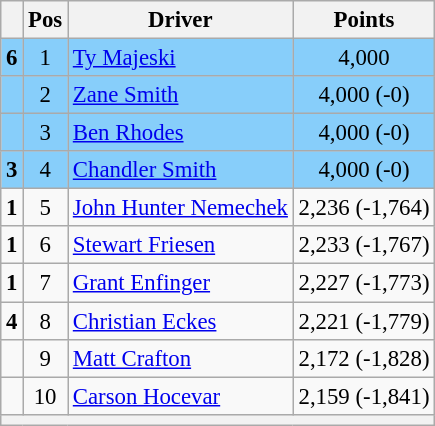<table class="wikitable" style="font-size: 95%;">
<tr>
<th></th>
<th>Pos</th>
<th>Driver</th>
<th>Points</th>
</tr>
<tr style="background:#87CEFA;">
<td align="left"> <strong>6</strong></td>
<td style="text-align:center;">1</td>
<td><a href='#'>Ty Majeski</a></td>
<td style="text-align:center;">4,000</td>
</tr>
<tr style="background:#87CEFA;">
<td align="left"></td>
<td style="text-align:center;">2</td>
<td><a href='#'>Zane Smith</a></td>
<td style="text-align:center;">4,000 (-0)</td>
</tr>
<tr style="background:#87CEFA;">
<td align="left"></td>
<td style="text-align:center;">3</td>
<td><a href='#'>Ben Rhodes</a></td>
<td style="text-align:center;">4,000 (-0)</td>
</tr>
<tr style="background:#87CEFA;">
<td align="left"> <strong>3</strong></td>
<td style="text-align:center;">4</td>
<td><a href='#'>Chandler Smith</a></td>
<td style="text-align:center;">4,000 (-0)</td>
</tr>
<tr>
<td align="left"> <strong>1</strong></td>
<td style="text-align:center;">5</td>
<td><a href='#'>John Hunter Nemechek</a></td>
<td style="text-align:center;">2,236 (-1,764)</td>
</tr>
<tr>
<td align="left"> <strong>1</strong></td>
<td style="text-align:center;">6</td>
<td><a href='#'>Stewart Friesen</a></td>
<td style="text-align:center;">2,233 (-1,767)</td>
</tr>
<tr>
<td align="left"> <strong>1</strong></td>
<td style="text-align:center;">7</td>
<td><a href='#'>Grant Enfinger</a></td>
<td style="text-align:center;">2,227 (-1,773)</td>
</tr>
<tr>
<td align="left"> <strong>4</strong></td>
<td style="text-align:center;">8</td>
<td><a href='#'>Christian Eckes</a></td>
<td style="text-align:center;">2,221 (-1,779)</td>
</tr>
<tr>
<td align="left"></td>
<td style="text-align:center;">9</td>
<td><a href='#'>Matt Crafton</a></td>
<td style="text-align:center;">2,172 (-1,828)</td>
</tr>
<tr>
<td align="left"></td>
<td style="text-align:center;">10</td>
<td><a href='#'>Carson Hocevar</a></td>
<td style="text-align:center;">2,159 (-1,841)</td>
</tr>
<tr class="sortbottom">
<th colspan="9"></th>
</tr>
</table>
